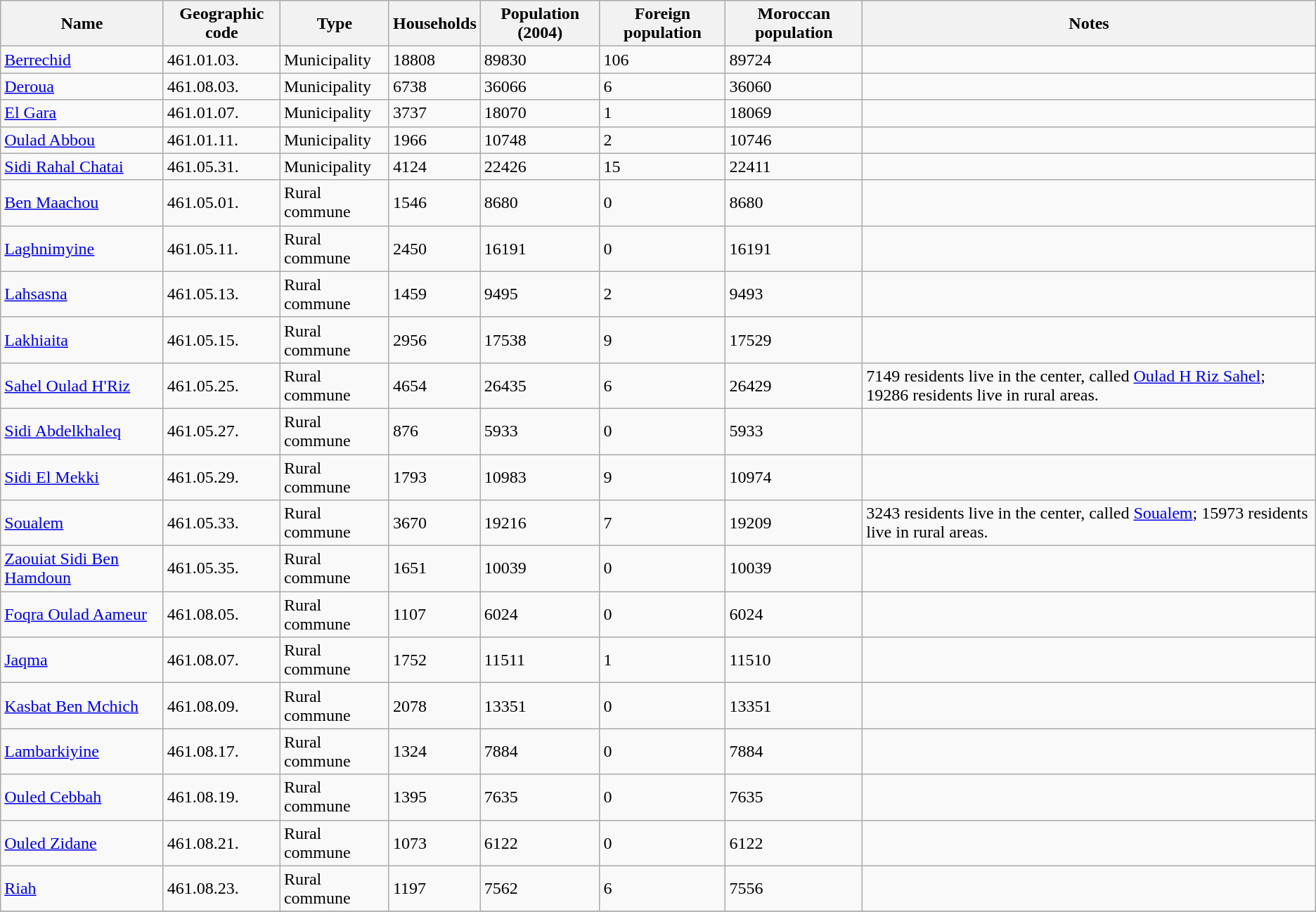<table class="wikitable sortable">
<tr>
<th>Name</th>
<th>Geographic code</th>
<th>Type</th>
<th>Households</th>
<th>Population (2004)</th>
<th>Foreign population</th>
<th>Moroccan population</th>
<th>Notes</th>
</tr>
<tr>
<td><a href='#'>Berrechid</a></td>
<td>461.01.03.</td>
<td>Municipality</td>
<td>18808</td>
<td>89830</td>
<td>106</td>
<td>89724</td>
<td></td>
</tr>
<tr>
<td><a href='#'>Deroua</a></td>
<td>461.08.03.</td>
<td>Municipality</td>
<td>6738</td>
<td>36066</td>
<td>6</td>
<td>36060</td>
<td></td>
</tr>
<tr>
<td><a href='#'>El Gara</a></td>
<td>461.01.07.</td>
<td>Municipality</td>
<td>3737</td>
<td>18070</td>
<td>1</td>
<td>18069</td>
<td></td>
</tr>
<tr>
<td><a href='#'>Oulad Abbou</a></td>
<td>461.01.11.</td>
<td>Municipality</td>
<td>1966</td>
<td>10748</td>
<td>2</td>
<td>10746</td>
<td></td>
</tr>
<tr>
<td><a href='#'>Sidi Rahal Chatai</a></td>
<td>461.05.31.</td>
<td>Municipality</td>
<td>4124</td>
<td>22426</td>
<td>15</td>
<td>22411</td>
<td></td>
</tr>
<tr>
<td><a href='#'>Ben Maachou</a></td>
<td>461.05.01.</td>
<td>Rural commune</td>
<td>1546</td>
<td>8680</td>
<td>0</td>
<td>8680</td>
<td></td>
</tr>
<tr>
<td><a href='#'>Laghnimyine</a></td>
<td>461.05.11.</td>
<td>Rural commune</td>
<td>2450</td>
<td>16191</td>
<td>0</td>
<td>16191</td>
<td></td>
</tr>
<tr>
<td><a href='#'>Lahsasna</a></td>
<td>461.05.13.</td>
<td>Rural commune</td>
<td>1459</td>
<td>9495</td>
<td>2</td>
<td>9493</td>
<td></td>
</tr>
<tr>
<td><a href='#'>Lakhiaita</a></td>
<td>461.05.15.</td>
<td>Rural commune</td>
<td>2956</td>
<td>17538</td>
<td>9</td>
<td>17529</td>
<td></td>
</tr>
<tr>
<td><a href='#'>Sahel Oulad H'Riz</a></td>
<td>461.05.25.</td>
<td>Rural commune</td>
<td>4654</td>
<td>26435</td>
<td>6</td>
<td>26429</td>
<td>7149 residents live in the center, called <a href='#'>Oulad H Riz Sahel</a>; 19286 residents live in rural areas.</td>
</tr>
<tr>
<td><a href='#'>Sidi Abdelkhaleq</a></td>
<td>461.05.27.</td>
<td>Rural commune</td>
<td>876</td>
<td>5933</td>
<td>0</td>
<td>5933</td>
<td></td>
</tr>
<tr>
<td><a href='#'>Sidi El Mekki</a></td>
<td>461.05.29.</td>
<td>Rural commune</td>
<td>1793</td>
<td>10983</td>
<td>9</td>
<td>10974</td>
<td></td>
</tr>
<tr>
<td><a href='#'>Soualem</a></td>
<td>461.05.33.</td>
<td>Rural commune</td>
<td>3670</td>
<td>19216</td>
<td>7</td>
<td>19209</td>
<td>3243 residents live in the center, called <a href='#'>Soualem</a>; 15973 residents live in rural areas.</td>
</tr>
<tr>
<td><a href='#'>Zaouiat Sidi Ben Hamdoun</a></td>
<td>461.05.35.</td>
<td>Rural commune</td>
<td>1651</td>
<td>10039</td>
<td>0</td>
<td>10039</td>
<td></td>
</tr>
<tr>
<td><a href='#'>Foqra Oulad Aameur</a></td>
<td>461.08.05.</td>
<td>Rural commune</td>
<td>1107</td>
<td>6024</td>
<td>0</td>
<td>6024</td>
<td></td>
</tr>
<tr>
<td><a href='#'>Jaqma</a></td>
<td>461.08.07.</td>
<td>Rural commune</td>
<td>1752</td>
<td>11511</td>
<td>1</td>
<td>11510</td>
<td></td>
</tr>
<tr>
<td><a href='#'>Kasbat Ben Mchich</a></td>
<td>461.08.09.</td>
<td>Rural commune</td>
<td>2078</td>
<td>13351</td>
<td>0</td>
<td>13351</td>
<td></td>
</tr>
<tr>
<td><a href='#'>Lambarkiyine</a></td>
<td>461.08.17.</td>
<td>Rural commune</td>
<td>1324</td>
<td>7884</td>
<td>0</td>
<td>7884</td>
<td></td>
</tr>
<tr>
<td><a href='#'>Ouled Cebbah</a></td>
<td>461.08.19.</td>
<td>Rural commune</td>
<td>1395</td>
<td>7635</td>
<td>0</td>
<td>7635</td>
<td></td>
</tr>
<tr>
<td><a href='#'>Ouled Zidane</a></td>
<td>461.08.21.</td>
<td>Rural commune</td>
<td>1073</td>
<td>6122</td>
<td>0</td>
<td>6122</td>
<td></td>
</tr>
<tr>
<td><a href='#'>Riah</a></td>
<td>461.08.23.</td>
<td>Rural commune</td>
<td>1197</td>
<td>7562</td>
<td>6</td>
<td>7556</td>
<td></td>
</tr>
<tr>
</tr>
</table>
